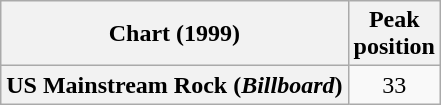<table class="wikitable plainrowheaders">
<tr>
<th>Chart (1999)</th>
<th>Peak<br>position</th>
</tr>
<tr>
<th scope="row">US Mainstream Rock (<em>Billboard</em>)</th>
<td style="text-align:center;">33</td>
</tr>
</table>
